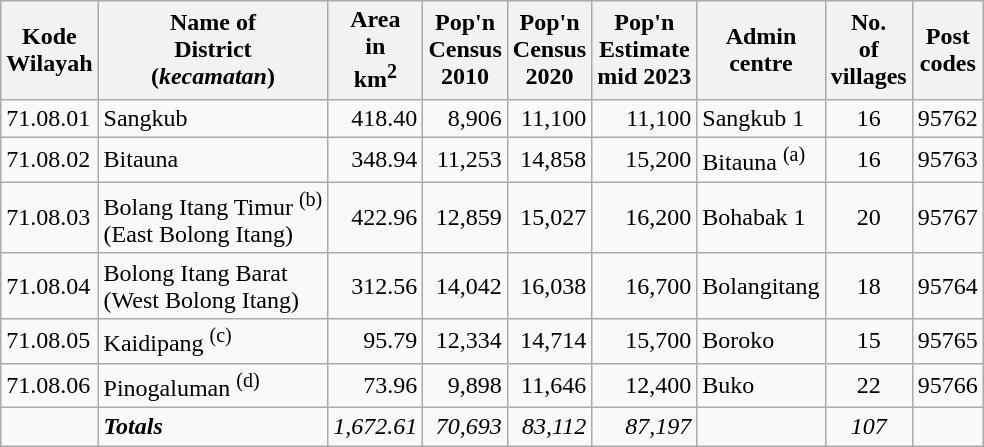<table class="sortable wikitable">
<tr>
<th>Kode <br>Wilayah</th>
<th>Name of<br>District<br>(<em>kecamatan</em>)</th>
<th>Area<br> in<br> km<sup>2</sup></th>
<th>Pop'n<br>Census<br>2010</th>
<th>Pop'n<br>Census<br>2020</th>
<th>Pop'n<br>Estimate<br>mid 2023</th>
<th>Admin<br>centre</th>
<th>No.<br>of<br>villages</th>
<th>Post<br>codes</th>
</tr>
<tr>
<td>71.08.01</td>
<td>Sangkub</td>
<td align="right">418.40</td>
<td align="right">8,906</td>
<td align="right">11,100</td>
<td align="right">11,100</td>
<td>Sangkub 1</td>
<td align="center">16</td>
<td>95762</td>
</tr>
<tr>
<td>71.08.02</td>
<td>Bitauna</td>
<td align="right">348.94</td>
<td align="right">11,253</td>
<td align="right">14,858</td>
<td align="right">15,200</td>
<td>Bitauna <sup>(a)</sup></td>
<td align="center">16</td>
<td>95763</td>
</tr>
<tr>
<td>71.08.03</td>
<td>Bolang Itang Timur <sup>(b)</sup><br>(East Bolong Itang)</td>
<td align="right">422.96</td>
<td align="right">12,859</td>
<td align="right">15,027</td>
<td align="right">16,200</td>
<td>Bohabak 1</td>
<td align="center">20</td>
<td>95767</td>
</tr>
<tr>
<td>71.08.04</td>
<td>Bolong Itang Barat <br>(West Bolong Itang)</td>
<td align="right">312.56</td>
<td align="right">14,042</td>
<td align="right">16,038</td>
<td align="right">16,700</td>
<td>Bolangitang</td>
<td align="center">18</td>
<td>95764</td>
</tr>
<tr>
<td>71.08.05</td>
<td>Kaidipang <sup>(c)</sup></td>
<td align="right">95.79</td>
<td align="right">12,334</td>
<td align="right">14,714</td>
<td align="right">15,700</td>
<td>Boroko</td>
<td align="center">15</td>
<td>95765</td>
</tr>
<tr>
<td>71.08.06</td>
<td>Pinogaluman <sup>(d)</sup></td>
<td align="right">73.96</td>
<td align="right">9,898</td>
<td align="right">11,646</td>
<td align="right">12,400</td>
<td>Buko</td>
<td align="center">22</td>
<td>95766</td>
</tr>
<tr>
<td></td>
<td><strong><em>Totals</em></strong></td>
<td align="right"><em>1,672.61</em></td>
<td align="right"><em>70,693</em></td>
<td align="right"><em>83,112</em></td>
<td align="right"><em>87,197</em></td>
<td></td>
<td align="center"><em>107</em></td>
<td></td>
</tr>
</table>
